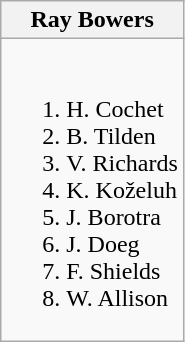<table class="wikitable">
<tr>
<th>Ray Bowers</th>
</tr>
<tr style="vertical-align: top;">
<td style="white-space: nowrap;"><br><ol><li> H. Cochet</li><li> B. Tilden</li><li> V. Richards</li><li> K. Koželuh</li><li> J. Borotra</li><li> J. Doeg</li><li> F. Shields</li><li> W. Allison</li></ol></td>
</tr>
</table>
